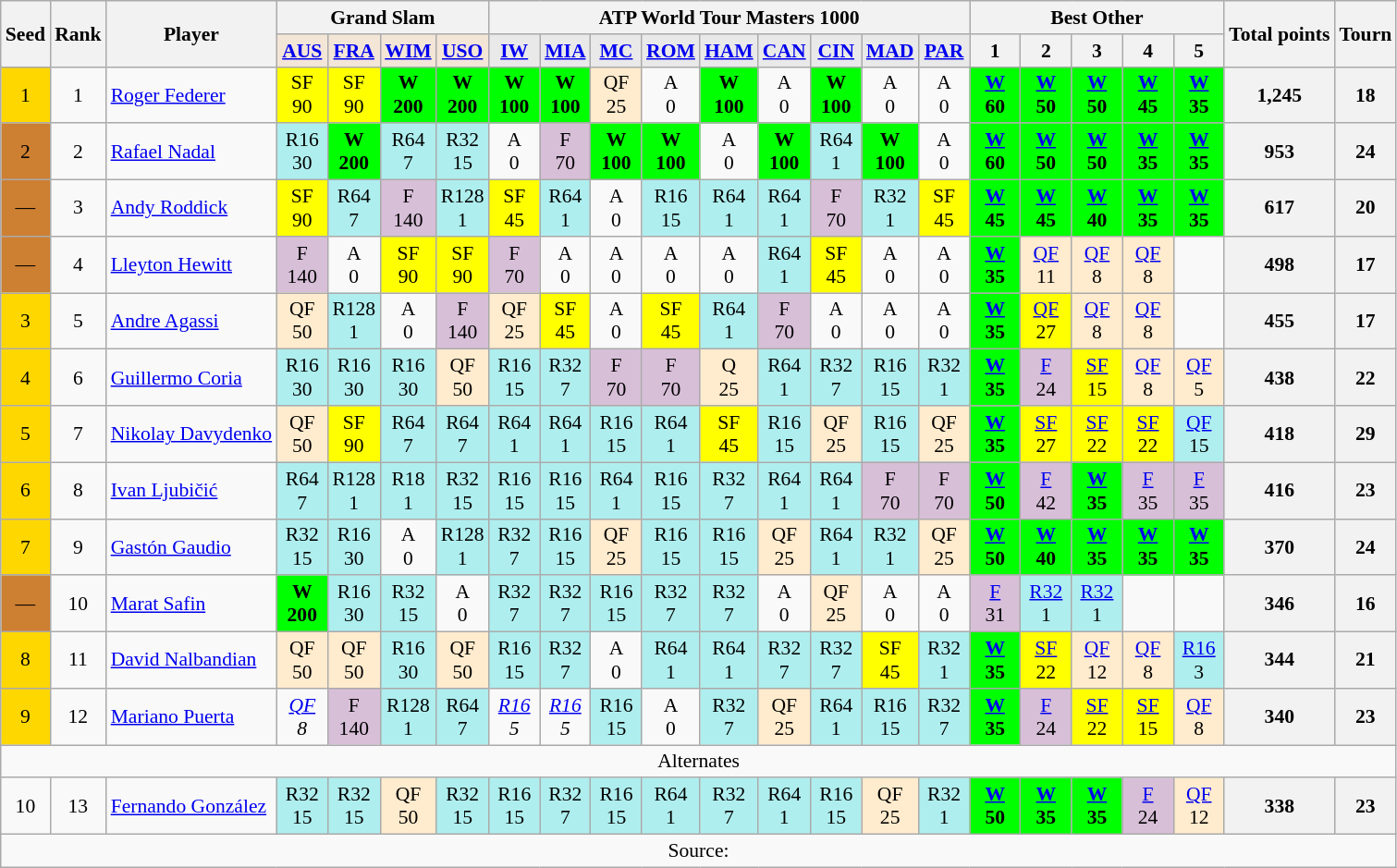<table class=wikitable style=font-size:90%;text-align:center>
<tr>
<th rowspan=2>Seed</th>
<th rowspan=2>Rank</th>
<th rowspan="2">Player</th>
<th colspan=4>Grand Slam</th>
<th colspan=9>ATP World Tour Masters 1000</th>
<th colspan=5>Best Other</th>
<th rowspan=2>Total points</th>
<th rowspan=2>Tourn</th>
</tr>
<tr>
<td style="background:#f3e6d7; width:30px;"><strong><a href='#'>AUS</a></strong></td>
<td style="background:#f3e6d7; width:30px;"><strong><a href='#'>FRA</a></strong></td>
<td style="background:#f3e6d7; width:30px;"><strong><a href='#'>WIM</a></strong></td>
<td style="background:#f3e6d7; width:30px;"><strong><a href='#'>USO</a></strong></td>
<td style="background:#e9e9e9; width:30px;"><strong><a href='#'>IW</a></strong></td>
<td style="background:#e9e9e9; width:30px;"><strong><a href='#'>MIA</a></strong></td>
<td style="background:#e9e9e9; width:30px;"><strong><a href='#'>MC</a></strong></td>
<td style="background:#e9e9e9; width:30px;"><strong><a href='#'>ROM</a></strong></td>
<td style="background:#e9e9e9; width:30px;"><strong><a href='#'>HAM</a></strong></td>
<td style="background:#e9e9e9; width:30px;"><strong><a href='#'>CAN</a></strong></td>
<td style="background:#e9e9e9; width:30px;"><strong><a href='#'>CIN</a></strong></td>
<td style="background:#e9e9e9; width:30px;"><strong><a href='#'>MAD</a></strong></td>
<td style="background:#e9e9e9; width:30px;"><strong><a href='#'>PAR</a></strong></td>
<th width=30>1</th>
<th width=30>2</th>
<th width=30>3</th>
<th width=30>4</th>
<th width=30>5</th>
</tr>
<tr>
<td bgcolor=gold>1</td>
<td>1</td>
<td align="left"> <a href='#'>Roger Federer</a></td>
<td bgcolor=yellow>SF<br>90</td>
<td bgcolor=yellow>SF<br>90</td>
<td bgcolor=lime><strong>W</strong><br><strong>200</strong></td>
<td bgcolor=lime><strong>W</strong><br><strong>200</strong></td>
<td bgcolor=lime><strong>W</strong><br><strong>100</strong></td>
<td bgcolor=lime><strong>W</strong><br><strong>100</strong></td>
<td bgcolor=#ffebcd>QF<br>25</td>
<td bgcolor=>A<br>0</td>
<td bgcolor=lime><strong>W</strong><br><strong>100</strong></td>
<td bgcolor=>A<br>0</td>
<td bgcolor=lime><strong>W</strong><br><strong>100</strong></td>
<td bgcolor=>A<br>0</td>
<td bgcolor=>A<br>0</td>
<td bgcolor=lime><a href='#'><strong>W</strong></a><br><strong>60</strong></td>
<td bgcolor=lime><a href='#'><strong>W</strong></a><br><strong>50</strong></td>
<td bgcolor=lime><a href='#'><strong>W</strong></a><br><strong>50</strong></td>
<td bgcolor=lime><a href='#'><strong>W</strong></a><br><strong>45</strong></td>
<td bgcolor=lime><a href='#'><strong>W</strong></a><br><strong>35</strong></td>
<th>1,245</th>
<th>18</th>
</tr>
<tr>
<td bgcolor=#cd7f32>2</td>
<td>2</td>
<td align="left"> <a href='#'>Rafael Nadal</a></td>
<td bgcolor=#afeeee>R16<br>30</td>
<td bgcolor=lime><strong>W</strong><br><strong>200</strong></td>
<td bgcolor=#afeeee>R64<br>7</td>
<td bgcolor=#afeeee>R32<br>15</td>
<td bgcolor=>A<br>0</td>
<td bgcolor=thistle>F<br>70</td>
<td bgcolor=lime><strong>W</strong><br><strong>100</strong></td>
<td bgcolor=lime><strong>W</strong><br><strong>100</strong></td>
<td bgcolor=>A<br>0</td>
<td bgcolor=lime><strong>W</strong><br><strong>100</strong></td>
<td bgcolor=#afeeee>R64<br>1</td>
<td bgcolor=lime><strong>W</strong><br><strong>100</strong></td>
<td bgcolor=>A<br>0</td>
<td bgcolor=lime><a href='#'><strong>W</strong></a><br><strong>60</strong></td>
<td bgcolor=lime><a href='#'><strong>W</strong></a><br><strong>50</strong></td>
<td bgcolor=lime><a href='#'><strong>W</strong></a><br><strong>50</strong></td>
<td bgcolor=lime><a href='#'><strong>W</strong></a><br><strong>35</strong></td>
<td bgcolor=lime><a href='#'><strong>W</strong></a><br><strong>35</strong></td>
<th>953</th>
<th>24</th>
</tr>
<tr>
<td bgcolor=#cd7f32>—</td>
<td>3</td>
<td align="left"> <a href='#'>Andy Roddick</a></td>
<td bgcolor=yellow>SF<br>90</td>
<td bgcolor=#afeeee>R64<br>7</td>
<td bgcolor=thistle>F<br>140</td>
<td bgcolor=#afeeee>R128<br>1</td>
<td bgcolor=yellow>SF<br>45</td>
<td bgcolor=#afeeee>R64<br>1</td>
<td bgcolor=>A<br>0</td>
<td bgcolor=#afeeee>R16<br>15</td>
<td bgcolor=#afeeee>R64<br>1</td>
<td bgcolor=#afeeee>R64<br>1</td>
<td bgcolor=thistle>F<br>70</td>
<td bgcolor=#afeeee>R32<br>1</td>
<td bgcolor=yellow>SF<br>45</td>
<td bgcolor=lime><a href='#'><strong>W</strong></a><br><strong>45</strong></td>
<td bgcolor=lime><a href='#'><strong>W</strong></a><br><strong>45</strong></td>
<td bgcolor=lime><a href='#'><strong>W</strong></a><br><strong>40</strong></td>
<td bgcolor=lime><a href='#'><strong>W</strong></a><br><strong>35</strong></td>
<td bgcolor=lime><a href='#'><strong>W</strong></a><br><strong>35</strong></td>
<th>617</th>
<th>20</th>
</tr>
<tr>
<td bgcolor=#cd7f32>—</td>
<td>4</td>
<td align="left"> <a href='#'>Lleyton Hewitt</a></td>
<td bgcolor=thistle>F<br>140</td>
<td bgcolor=>A<br>0</td>
<td bgcolor=yellow>SF<br>90</td>
<td bgcolor=yellow>SF<br>90</td>
<td bgcolor=thistle>F<br>70</td>
<td bgcolor=>A<br>0</td>
<td bgcolor=>A<br>0</td>
<td bgcolor=>A<br>0</td>
<td bgcolor=>A<br>0</td>
<td bgcolor=#afeeee>R64<br>1</td>
<td bgcolor=yellow>SF<br>45</td>
<td bgcolor=>A<br>0</td>
<td bgcolor=>A<br>0</td>
<td bgcolor=lime><a href='#'><strong>W</strong></a><br><strong>35</strong></td>
<td bgcolor=#ffebcd><a href='#'>QF</a><br>11</td>
<td bgcolor=#ffebcd><a href='#'>QF</a><br>8</td>
<td bgcolor=#ffebcd><a href='#'>QF</a><br>8</td>
<td></td>
<th>498</th>
<th>17</th>
</tr>
<tr>
<td bgcolor=gold>3</td>
<td>5</td>
<td align="left"> <a href='#'>Andre Agassi</a></td>
<td bgcolor=#ffebcd>QF<br>50</td>
<td bgcolor=#afeeee>R128<br>1</td>
<td bgcolor=>A<br>0</td>
<td bgcolor=thistle>F<br>140</td>
<td bgcolor=#ffebcd>QF<br>25</td>
<td bgcolor=yellow>SF<br>45</td>
<td bgcolor=>A<br>0</td>
<td bgcolor=yellow>SF<br>45</td>
<td bgcolor=#afeeee>R64<br>1</td>
<td bgcolor=thistle>F<br>70</td>
<td bgcolor=>A<br>0</td>
<td bgcolor=>A<br>0</td>
<td bgcolor=>A<br>0</td>
<td bgcolor=lime><a href='#'><strong>W</strong></a><br><strong>35</strong></td>
<td bgcolor=yellow><a href='#'>QF</a><br>27</td>
<td bgcolor=#ffebcd><a href='#'>QF</a><br>8</td>
<td bgcolor=#ffebcd><a href='#'>QF</a><br>8</td>
<td></td>
<th>455</th>
<th>17</th>
</tr>
<tr>
<td bgcolor=gold>4</td>
<td>6</td>
<td align="left"> <a href='#'>Guillermo Coria</a></td>
<td bgcolor=#afeeee>R16<br>30</td>
<td bgcolor=#afeeee>R16<br>30</td>
<td bgcolor=#afeeee>R16<br>30</td>
<td bgcolor=#ffebcd>QF<br>50</td>
<td bgcolor=#afeeee>R16<br>15</td>
<td bgcolor=#afeeee>R32<br>7</td>
<td bgcolor=thistle>F<br>70</td>
<td bgcolor=thistle>F<br>70</td>
<td bgcolor=#ffebcd>Q<br>25</td>
<td bgcolor=#afeeee>R64<br>1</td>
<td bgcolor=#afeeee>R32<br>7</td>
<td bgcolor=#afeeee>R16<br>15</td>
<td bgcolor=#afeeee>R32<br>1</td>
<td bgcolor=lime><a href='#'><strong>W</strong></a><br><strong>35</strong></td>
<td bgcolor=thistle><a href='#'>F</a><br>24</td>
<td bgcolor=yellow><a href='#'>SF</a><br>15</td>
<td bgcolor=#ffebcd><a href='#'>QF</a><br>8</td>
<td bgcolor=#ffebcd><a href='#'>QF</a><br>5</td>
<th>438</th>
<th>22</th>
</tr>
<tr>
<td bgcolor=gold>5</td>
<td>7</td>
<td align="left"> <a href='#'>Nikolay Davydenko</a></td>
<td bgcolor=#ffebcd>QF<br>50</td>
<td bgcolor=yellow>SF<br>90</td>
<td bgcolor=#afeeee>R64<br>7</td>
<td bgcolor=#afeeee>R64<br>7</td>
<td bgcolor=#afeeee>R64<br>1</td>
<td bgcolor=#afeeee>R64<br>1</td>
<td bgcolor=#afeeee>R16<br>15</td>
<td bgcolor=#afeeee>R64<br>1</td>
<td bgcolor=yellow>SF<br>45</td>
<td bgcolor=#afeeee>R16<br>15</td>
<td bgcolor=#ffebcd>QF<br>25</td>
<td bgcolor=#afeeee>R16<br>15</td>
<td bgcolor=#ffebcd>QF<br>25</td>
<td bgcolor=lime><a href='#'><strong>W</strong></a><br><strong>35</strong></td>
<td bgcolor=yellow><a href='#'>SF</a><br>27</td>
<td bgcolor=yellow><a href='#'>SF</a><br>22</td>
<td bgcolor=yellow><a href='#'>SF</a><br>22</td>
<td bgcolor=#afeeee><a href='#'>QF</a><br>15</td>
<th>418</th>
<th>29</th>
</tr>
<tr>
<td bgcolor=gold>6</td>
<td>8</td>
<td align="left"> <a href='#'>Ivan Ljubičić</a></td>
<td bgcolor=#afeeee>R64<br>7</td>
<td bgcolor=#afeeee>R128<br>1</td>
<td bgcolor=#afeeee>R18<br>1</td>
<td bgcolor=#afeeee>R32<br>15</td>
<td bgcolor=#afeeee>R16<br>15</td>
<td bgcolor=#afeeee>R16<br>15</td>
<td bgcolor=#afeeee>R64<br>1</td>
<td bgcolor=#afeeee>R16<br>15</td>
<td bgcolor=#afeeee>R32<br>7</td>
<td bgcolor=#afeeee>R64<br>1</td>
<td bgcolor=#afeeee>R64<br>1</td>
<td bgcolor=thistle>F<br>70</td>
<td bgcolor=thistle>F<br>70</td>
<td bgcolor=lime><a href='#'><strong>W</strong></a><br><strong>50</strong></td>
<td bgcolor=thistle><a href='#'>F</a><br>42</td>
<td bgcolor=lime><a href='#'><strong>W</strong></a><br><strong>35</strong></td>
<td bgcolor=thistle><a href='#'>F</a><br>35</td>
<td bgcolor=thistle><a href='#'>F</a><br>35</td>
<th>416</th>
<th>23</th>
</tr>
<tr>
<td bgcolor=gold>7</td>
<td>9</td>
<td align="left"> <a href='#'>Gastón Gaudio</a></td>
<td bgcolor=#afeeee>R32<br>15</td>
<td bgcolor=#afeeee>R16<br>30</td>
<td bgcolor=>A<br>0</td>
<td bgcolor=#afeeee>R128<br>1</td>
<td bgcolor=#afeeee>R32<br>7</td>
<td bgcolor=#afeeee>R16<br>15</td>
<td bgcolor=#ffebcd>QF<br>25</td>
<td bgcolor=#afeeee>R16<br>15</td>
<td bgcolor=#afeeee>R16<br>15</td>
<td bgcolor=#ffebcd>QF<br>25</td>
<td bgcolor=#afeeee>R64<br>1</td>
<td bgcolor=#afeeee>R32<br>1</td>
<td bgcolor=#ffebcd>QF<br>25</td>
<td bgcolor=lime><a href='#'><strong>W</strong></a><br><strong>50</strong></td>
<td bgcolor=lime><a href='#'><strong>W</strong></a><br><strong>40</strong></td>
<td bgcolor=lime><a href='#'><strong>W</strong></a><br><strong>35</strong></td>
<td bgcolor=lime><a href='#'><strong>W</strong></a><br><strong>35</strong></td>
<td bgcolor=lime><a href='#'><strong>W</strong></a><br><strong>35</strong></td>
<th>370</th>
<th>24</th>
</tr>
<tr>
<td bgcolor=#cd7f32>—</td>
<td>10</td>
<td align="left"> <a href='#'>Marat Safin</a></td>
<td bgcolor=lime><strong>W<br>200</strong></td>
<td bgcolor=#afeeee>R16<br>30</td>
<td bgcolor=#afeeee>R32<br>15</td>
<td bgcolor=>A<br>0</td>
<td bgcolor=#afeeee>R32<br>7</td>
<td bgcolor=#afeeee>R32<br>7</td>
<td bgcolor=#afeeee>R16<br>15</td>
<td bgcolor=#afeeee>R32<br>7</td>
<td bgcolor=#afeeee>R32<br>7</td>
<td bgcolor=>A<br>0</td>
<td bgcolor=#ffebcd>QF<br>25</td>
<td bgcolor=>A<br>0</td>
<td bgcolor=>A<br>0</td>
<td bgcolor=thistle><a href='#'>F</a><br>31</td>
<td bgcolor=#afeeee><a href='#'>R32</a><br>1</td>
<td bgcolor=#afeeee><a href='#'>R32</a><br>1</td>
<td></td>
<td></td>
<th>346</th>
<th>16</th>
</tr>
<tr>
<td bgcolor=gold>8</td>
<td>11</td>
<td align="left"> <a href='#'>David Nalbandian</a></td>
<td bgcolor=#ffebcd>QF<br>50</td>
<td bgcolor=#ffebcd>QF<br>50</td>
<td bgcolor=#afeeee>R16<br>30</td>
<td bgcolor=#ffebcd>QF<br>50</td>
<td bgcolor=#afeeee>R16<br>15</td>
<td bgcolor=#afeeee>R32<br>7</td>
<td bgcolor=>A<br>0</td>
<td bgcolor=#afeeee>R64<br>1</td>
<td bgcolor=#afeeee>R64<br>1</td>
<td bgcolor=#afeeee>R32<br>7</td>
<td bgcolor=#afeeee>R32<br>7</td>
<td bgcolor=yellow>SF<br>45</td>
<td bgcolor=#afeeee>R32<br>1</td>
<td bgcolor=lime><a href='#'><strong>W</strong></a><br><strong>35</strong></td>
<td bgcolor=yellow><a href='#'>SF</a><br>22</td>
<td bgcolor=#ffebcd><a href='#'>QF</a><br>12</td>
<td bgcolor=#ffebcd><a href='#'>QF</a><br>8</td>
<td bgcolor=#afeeee><a href='#'>R16</a><br>3</td>
<th>344</th>
<th>21</th>
</tr>
<tr>
<td bgcolor=gold>9</td>
<td>12</td>
<td align="left"> <a href='#'>Mariano Puerta</a></td>
<td><em><a href='#'>QF</a><br>8</em></td>
<td bgcolor=thistle>F<br>140</td>
<td bgcolor=#afeeee>R128<br>1</td>
<td bgcolor=#afeeee>R64<br>7</td>
<td><em><a href='#'>R16</a><br>5</em></td>
<td><em><a href='#'>R16</a><br>5</em></td>
<td bgcolor=#afeeee>R16<br>15</td>
<td bgcolor=>A<br>0</td>
<td bgcolor=#afeeee>R32<br>7</td>
<td bgcolor=#ffebcd>QF<br>25</td>
<td bgcolor=#afeeee>R64<br>1</td>
<td bgcolor=#afeeee>R16<br>15</td>
<td bgcolor=#afeeee>R32<br>7</td>
<td bgcolor=lime><a href='#'><strong>W</strong></a><br><strong>35</strong></td>
<td bgcolor=thistle><a href='#'>F</a><br>24</td>
<td bgcolor=yellow><a href='#'>SF</a><br>22</td>
<td bgcolor=yellow><a href='#'>SF</a><br>15</td>
<td bgcolor=#ffebcd><a href='#'>QF</a><br>8</td>
<th>340</th>
<th>23</th>
</tr>
<tr>
<td colspan="23">Alternates</td>
</tr>
<tr>
<td>10</td>
<td>13</td>
<td align="left"> <a href='#'>Fernando González</a></td>
<td bgcolor=#afeeee>R32<br>15</td>
<td bgcolor=#afeeee>R32<br>15</td>
<td bgcolor=#ffebcd>QF<br>50</td>
<td bgcolor=#afeeee>R32<br>15</td>
<td bgcolor=#afeeee>R16<br>15</td>
<td bgcolor=#afeeee>R32<br>7</td>
<td bgcolor=#afeeee>R16<br>15</td>
<td bgcolor=#afeeee>R64<br>1</td>
<td bgcolor=#afeeee>R32<br>7</td>
<td bgcolor=#afeeee>R64<br>1</td>
<td bgcolor=#afeeee>R16<br>15</td>
<td bgcolor=#ffebcd>QF<br>25</td>
<td bgcolor=#afeeee>R32<br>1</td>
<td bgcolor=lime><a href='#'><strong>W</strong></a><br><strong>50</strong></td>
<td bgcolor=lime><a href='#'><strong>W</strong></a><br><strong>35</strong></td>
<td bgcolor=lime><a href='#'><strong>W</strong></a><br><strong>35</strong></td>
<td bgcolor=thistle><a href='#'>F</a><br>24</td>
<td bgcolor=#ffebcd><a href='#'>QF</a><br>12</td>
<th>338</th>
<th>23</th>
</tr>
<tr>
<td colspan="23">Source:</td>
</tr>
</table>
